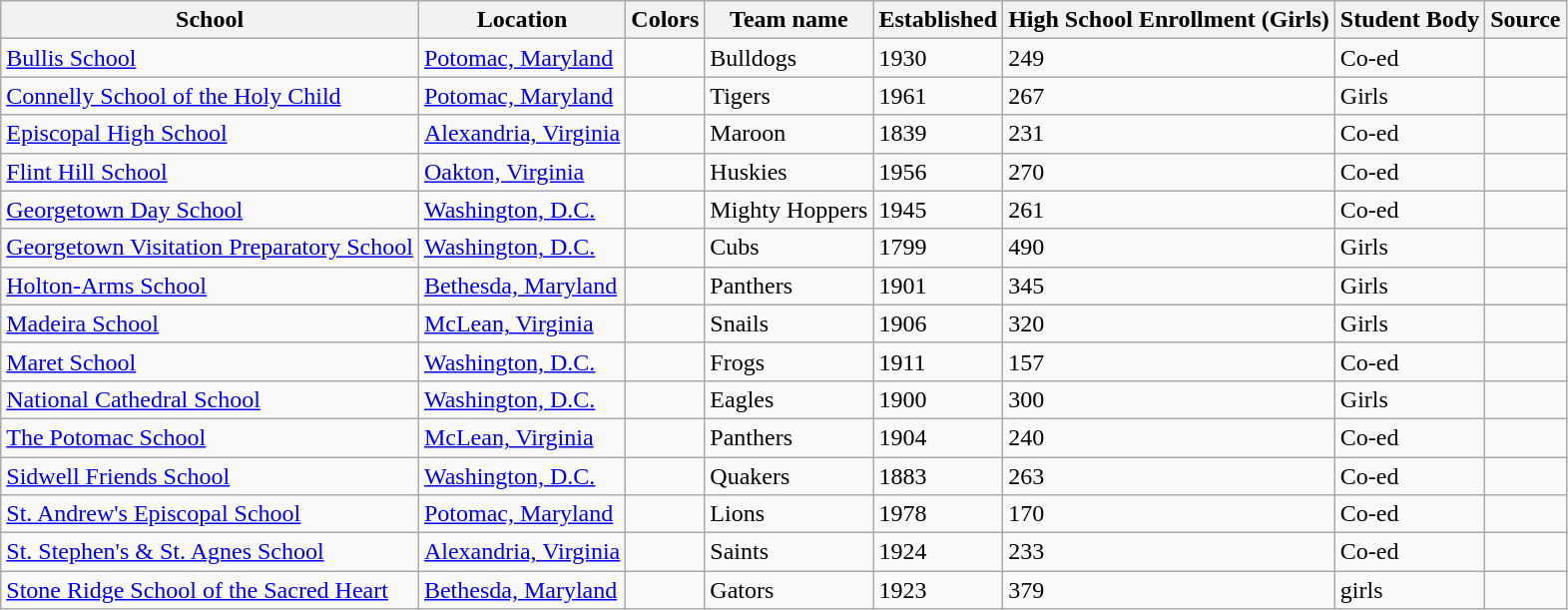<table class="wikitable">
<tr>
<th>School</th>
<th>Location</th>
<th>Colors</th>
<th>Team name</th>
<th>Established</th>
<th>High School Enrollment (Girls)</th>
<th>Student Body</th>
<th>Source</th>
</tr>
<tr>
<td><a href='#'>Bullis School</a></td>
<td><a href='#'>Potomac, Maryland</a></td>
<td></td>
<td>Bulldogs</td>
<td>1930</td>
<td>249</td>
<td>Co-ed</td>
<td></td>
</tr>
<tr>
<td><a href='#'>Connelly School of the Holy Child</a></td>
<td><a href='#'>Potomac, Maryland</a></td>
<td></td>
<td>Tigers</td>
<td>1961</td>
<td>267</td>
<td>Girls</td>
<td></td>
</tr>
<tr>
<td><a href='#'>Episcopal High School</a></td>
<td><a href='#'>Alexandria, Virginia</a></td>
<td></td>
<td>Maroon</td>
<td>1839</td>
<td>231</td>
<td>Co-ed</td>
<td></td>
</tr>
<tr>
<td><a href='#'>Flint Hill School</a></td>
<td><a href='#'>Oakton, Virginia</a></td>
<td></td>
<td>Huskies</td>
<td>1956</td>
<td>270</td>
<td>Co-ed</td>
<td></td>
</tr>
<tr>
<td><a href='#'>Georgetown Day School</a></td>
<td><a href='#'>Washington, D.C.</a></td>
<td></td>
<td>Mighty Hoppers</td>
<td>1945</td>
<td>261</td>
<td>Co-ed</td>
<td></td>
</tr>
<tr>
<td><a href='#'>Georgetown Visitation Preparatory School</a></td>
<td><a href='#'>Washington, D.C.</a></td>
<td></td>
<td>Cubs</td>
<td>1799</td>
<td>490</td>
<td>Girls</td>
<td></td>
</tr>
<tr>
<td><a href='#'>Holton-Arms School</a></td>
<td><a href='#'>Bethesda, Maryland</a></td>
<td></td>
<td>Panthers</td>
<td>1901</td>
<td>345</td>
<td>Girls</td>
<td></td>
</tr>
<tr>
<td><a href='#'>Madeira School</a></td>
<td><a href='#'>McLean, Virginia</a></td>
<td></td>
<td>Snails</td>
<td>1906</td>
<td>320</td>
<td>Girls</td>
<td></td>
</tr>
<tr>
<td><a href='#'>Maret School</a></td>
<td><a href='#'>Washington, D.C.</a></td>
<td></td>
<td>Frogs</td>
<td>1911</td>
<td>157</td>
<td>Co-ed</td>
<td></td>
</tr>
<tr>
<td><a href='#'>National Cathedral School</a></td>
<td><a href='#'>Washington, D.C.</a></td>
<td></td>
<td>Eagles</td>
<td>1900</td>
<td>300</td>
<td>Girls</td>
<td></td>
</tr>
<tr>
<td><a href='#'>The Potomac School</a></td>
<td><a href='#'>McLean, Virginia</a></td>
<td></td>
<td>Panthers</td>
<td>1904</td>
<td>240</td>
<td>Co-ed</td>
<td></td>
</tr>
<tr>
<td><a href='#'>Sidwell Friends School</a></td>
<td><a href='#'>Washington, D.C.</a></td>
<td></td>
<td>Quakers</td>
<td>1883</td>
<td>263</td>
<td>Co-ed</td>
<td></td>
</tr>
<tr>
<td><a href='#'>St. Andrew's Episcopal School</a></td>
<td><a href='#'>Potomac, Maryland</a></td>
<td></td>
<td>Lions</td>
<td>1978</td>
<td>170</td>
<td>Co-ed</td>
<td></td>
</tr>
<tr>
<td><a href='#'>St. Stephen's & St. Agnes School</a></td>
<td><a href='#'>Alexandria, Virginia</a></td>
<td></td>
<td>Saints</td>
<td>1924</td>
<td>233</td>
<td>Co-ed</td>
<td></td>
</tr>
<tr>
<td><a href='#'>Stone Ridge School of the Sacred Heart</a></td>
<td><a href='#'>Bethesda, Maryland</a></td>
<td></td>
<td>Gators</td>
<td>1923</td>
<td>379</td>
<td>girls</td>
<td></td>
</tr>
</table>
